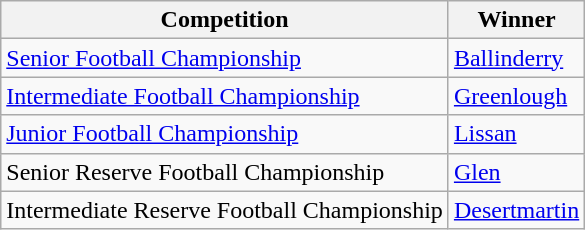<table class="wikitable">
<tr>
<th>Competition</th>
<th>Winner</th>
</tr>
<tr>
<td><a href='#'>Senior Football Championship</a></td>
<td><a href='#'>Ballinderry</a></td>
</tr>
<tr>
<td><a href='#'>Intermediate Football Championship</a></td>
<td><a href='#'>Greenlough</a></td>
</tr>
<tr>
<td><a href='#'>Junior Football Championship</a></td>
<td><a href='#'>Lissan</a></td>
</tr>
<tr>
<td>Senior Reserve Football Championship</td>
<td><a href='#'>Glen</a></td>
</tr>
<tr>
<td>Intermediate Reserve Football Championship</td>
<td><a href='#'>Desertmartin</a></td>
</tr>
</table>
